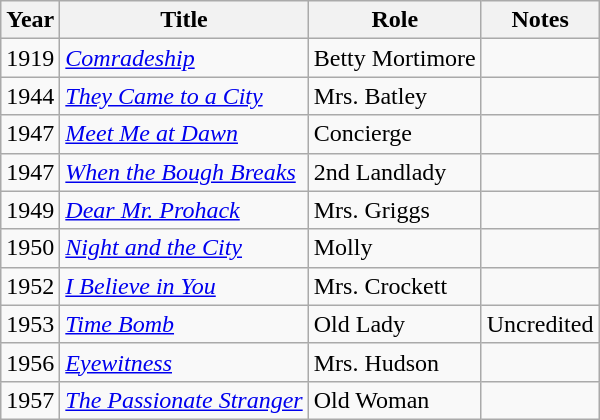<table class="wikitable">
<tr>
<th>Year</th>
<th>Title</th>
<th>Role</th>
<th>Notes</th>
</tr>
<tr>
<td>1919</td>
<td><em><a href='#'>Comradeship</a></em></td>
<td>Betty Mortimore</td>
<td></td>
</tr>
<tr>
<td>1944</td>
<td><em><a href='#'>They Came to a City</a></em></td>
<td>Mrs. Batley</td>
<td></td>
</tr>
<tr>
<td>1947</td>
<td><em><a href='#'>Meet Me at Dawn</a></em></td>
<td>Concierge</td>
<td></td>
</tr>
<tr>
<td>1947</td>
<td><em><a href='#'>When the Bough Breaks</a></em></td>
<td>2nd Landlady</td>
<td></td>
</tr>
<tr>
<td>1949</td>
<td><em><a href='#'>Dear Mr. Prohack</a></em></td>
<td>Mrs. Griggs</td>
<td></td>
</tr>
<tr>
<td>1950</td>
<td><em><a href='#'>Night and the City</a></em></td>
<td>Molly</td>
<td></td>
</tr>
<tr>
<td>1952</td>
<td><em><a href='#'>I Believe in You</a></em></td>
<td>Mrs. Crockett</td>
<td></td>
</tr>
<tr>
<td>1953</td>
<td><em><a href='#'>Time Bomb</a></em></td>
<td>Old Lady</td>
<td>Uncredited</td>
</tr>
<tr>
<td>1956</td>
<td><em><a href='#'>Eyewitness</a></em></td>
<td>Mrs. Hudson</td>
<td></td>
</tr>
<tr>
<td>1957</td>
<td><em><a href='#'>The Passionate Stranger</a></em></td>
<td>Old Woman</td>
<td></td>
</tr>
</table>
